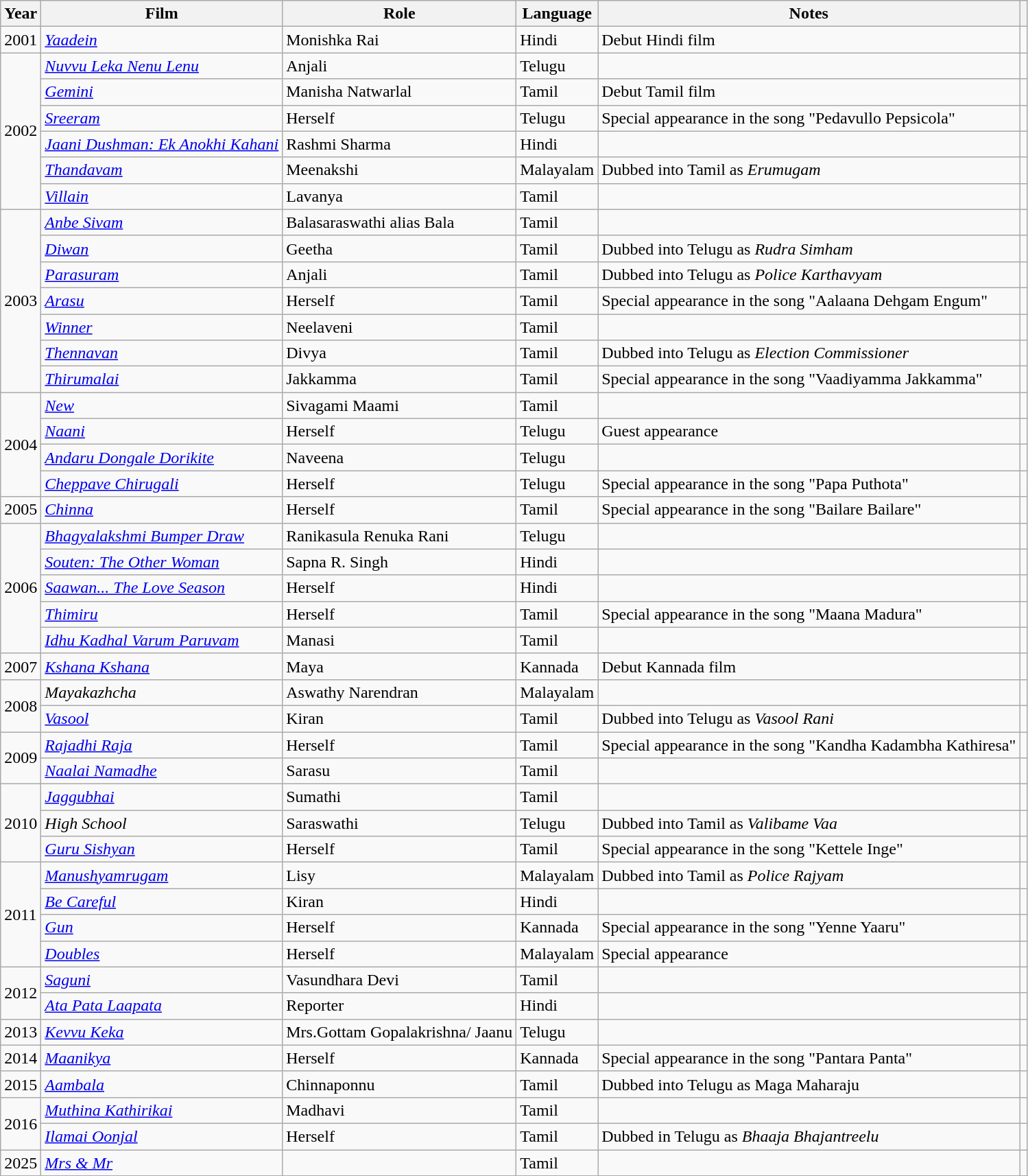<table class="wikitable sortable">
<tr>
<th>Year</th>
<th>Film</th>
<th>Role</th>
<th>Language</th>
<th class="sortable">Notes</th>
<th class="sortable"></th>
</tr>
<tr>
<td>2001</td>
<td><em><a href='#'>Yaadein</a></em></td>
<td>Monishka Rai</td>
<td>Hindi</td>
<td>Debut Hindi film</td>
<td></td>
</tr>
<tr>
<td rowspan=6>2002</td>
<td><em><a href='#'>Nuvvu Leka Nenu Lenu</a></em></td>
<td>Anjali</td>
<td>Telugu</td>
<td></td>
<td></td>
</tr>
<tr>
<td><em><a href='#'>Gemini</a></em></td>
<td>Manisha Natwarlal</td>
<td>Tamil</td>
<td>Debut Tamil film</td>
<td></td>
</tr>
<tr>
<td><em><a href='#'>Sreeram</a></em></td>
<td>Herself</td>
<td>Telugu</td>
<td>Special appearance in the song "Pedavullo Pepsicola"</td>
<td></td>
</tr>
<tr>
<td><em><a href='#'>Jaani Dushman: Ek Anokhi Kahani</a></em></td>
<td>Rashmi Sharma</td>
<td>Hindi</td>
<td></td>
<td></td>
</tr>
<tr>
<td><em><a href='#'>Thandavam</a></em></td>
<td>Meenakshi</td>
<td>Malayalam</td>
<td>Dubbed into Tamil as <em>Erumugam</em></td>
<td></td>
</tr>
<tr>
<td><em><a href='#'>Villain</a></em></td>
<td>Lavanya</td>
<td>Tamil</td>
<td></td>
<td></td>
</tr>
<tr>
<td rowspan=7>2003</td>
<td><em><a href='#'>Anbe Sivam</a></em></td>
<td>Balasaraswathi alias Bala</td>
<td>Tamil</td>
<td></td>
<td></td>
</tr>
<tr>
<td><a href='#'><em>Diwan</em></a></td>
<td>Geetha</td>
<td>Tamil</td>
<td>Dubbed into Telugu as <em>Rudra Simham</em></td>
<td></td>
</tr>
<tr>
<td><em><a href='#'>Parasuram</a></em></td>
<td>Anjali</td>
<td>Tamil</td>
<td>Dubbed into Telugu as <em>Police Karthavyam</em></td>
<td></td>
</tr>
<tr>
<td><a href='#'><em>Arasu</em></a></td>
<td>Herself</td>
<td>Tamil</td>
<td>Special appearance in the song "Aalaana Dehgam Engum"</td>
<td></td>
</tr>
<tr>
<td><em><a href='#'>Winner</a></em></td>
<td>Neelaveni</td>
<td>Tamil</td>
<td></td>
<td></td>
</tr>
<tr>
<td><em><a href='#'>Thennavan</a></em></td>
<td>Divya</td>
<td>Tamil</td>
<td>Dubbed into Telugu as <em>Election Commissioner</em></td>
<td></td>
</tr>
<tr>
<td><em><a href='#'>Thirumalai</a></em></td>
<td>Jakkamma</td>
<td>Tamil</td>
<td>Special appearance in the song "Vaadiyamma Jakkamma"</td>
<td></td>
</tr>
<tr>
<td rowspan=4>2004</td>
<td><em><a href='#'>New</a></em></td>
<td>Sivagami Maami</td>
<td>Tamil</td>
<td></td>
<td></td>
</tr>
<tr>
<td><em><a href='#'>Naani</a></em></td>
<td>Herself</td>
<td>Telugu</td>
<td>Guest appearance</td>
<td></td>
</tr>
<tr>
<td><em><a href='#'>Andaru Dongale Dorikite</a></em></td>
<td>Naveena</td>
<td>Telugu</td>
<td></td>
<td></td>
</tr>
<tr>
<td><em><a href='#'>Cheppave Chirugali</a></em></td>
<td>Herself</td>
<td>Telugu</td>
<td>Special appearance in the song "Papa Puthota"</td>
<td></td>
</tr>
<tr>
<td>2005</td>
<td><a href='#'><em>Chinna</em></a></td>
<td>Herself</td>
<td>Tamil</td>
<td>Special appearance in the song "Bailare Bailare"</td>
<td></td>
</tr>
<tr>
<td rowspan=5>2006</td>
<td><em><a href='#'>Bhagyalakshmi Bumper Draw</a></em></td>
<td>Ranikasula Renuka Rani</td>
<td>Telugu</td>
<td></td>
<td></td>
</tr>
<tr>
<td><em><a href='#'>Souten: The Other Woman</a></em></td>
<td>Sapna R. Singh</td>
<td>Hindi</td>
<td></td>
<td></td>
</tr>
<tr>
<td><em><a href='#'>Saawan... The Love Season</a></em></td>
<td>Herself</td>
<td>Hindi</td>
<td></td>
<td></td>
</tr>
<tr>
<td><em><a href='#'>Thimiru</a></em></td>
<td>Herself</td>
<td>Tamil</td>
<td>Special appearance in the song "Maana Madura"</td>
<td></td>
</tr>
<tr>
<td><em><a href='#'>Idhu Kadhal Varum Paruvam</a></em></td>
<td>Manasi</td>
<td>Tamil</td>
<td></td>
<td></td>
</tr>
<tr>
<td>2007</td>
<td><em><a href='#'>Kshana Kshana</a></em></td>
<td>Maya</td>
<td>Kannada</td>
<td>Debut Kannada film</td>
<td></td>
</tr>
<tr>
<td rowspan=2>2008</td>
<td><em>Mayakazhcha</em></td>
<td>Aswathy Narendran</td>
<td>Malayalam</td>
<td></td>
<td></td>
</tr>
<tr>
<td><em><a href='#'>Vasool</a></em></td>
<td>Kiran</td>
<td>Tamil</td>
<td>Dubbed into Telugu as <em>Vasool Rani</em></td>
<td></td>
</tr>
<tr>
<td rowspan=2>2009</td>
<td><em><a href='#'>Rajadhi Raja</a></em></td>
<td>Herself</td>
<td>Tamil</td>
<td>Special appearance in the song "Kandha Kadambha Kathiresa"</td>
<td></td>
</tr>
<tr>
<td><em><a href='#'>Naalai Namadhe</a></em></td>
<td>Sarasu</td>
<td>Tamil</td>
<td></td>
<td></td>
</tr>
<tr>
<td rowspan="3">2010</td>
<td><em><a href='#'>Jaggubhai</a></em></td>
<td>Sumathi</td>
<td>Tamil</td>
<td></td>
<td></td>
</tr>
<tr>
<td><em>High School</em></td>
<td>Saraswathi</td>
<td>Telugu</td>
<td>Dubbed into Tamil as <em>Valibame Vaa</em></td>
<td></td>
</tr>
<tr>
<td><em><a href='#'>Guru Sishyan</a></em></td>
<td>Herself</td>
<td>Tamil</td>
<td>Special appearance in the song "Kettele Inge"</td>
<td></td>
</tr>
<tr>
<td rowspan=4>2011</td>
<td><em><a href='#'>Manushyamrugam</a></em></td>
<td>Lisy</td>
<td>Malayalam</td>
<td>Dubbed into Tamil as <em>Police Rajyam</em></td>
<td></td>
</tr>
<tr>
<td><em><a href='#'>Be Careful</a></em></td>
<td>Kiran</td>
<td>Hindi</td>
<td></td>
<td></td>
</tr>
<tr>
<td><em><a href='#'>Gun</a></em></td>
<td>Herself</td>
<td>Kannada</td>
<td>Special appearance in the song "Yenne Yaaru"</td>
<td></td>
</tr>
<tr>
<td><em><a href='#'>Doubles</a></em></td>
<td>Herself</td>
<td>Malayalam</td>
<td>Special appearance</td>
<td></td>
</tr>
<tr>
<td rowspan=2>2012</td>
<td><em><a href='#'>Saguni</a></em></td>
<td>Vasundhara Devi</td>
<td>Tamil</td>
<td></td>
<td></td>
</tr>
<tr>
<td><em><a href='#'>Ata Pata Laapata</a></em></td>
<td>Reporter</td>
<td>Hindi</td>
<td></td>
<td></td>
</tr>
<tr>
<td>2013</td>
<td><em><a href='#'>Kevvu Keka</a></em></td>
<td>Mrs.Gottam Gopalakrishna/ Jaanu</td>
<td>Telugu</td>
<td></td>
<td><br></td>
</tr>
<tr>
<td>2014</td>
<td><em><a href='#'>Maanikya</a></em></td>
<td>Herself</td>
<td>Kannada</td>
<td>Special appearance in the song "Pantara Panta"</td>
<td></td>
</tr>
<tr>
<td>2015</td>
<td><em><a href='#'>Aambala</a></em></td>
<td>Chinnaponnu</td>
<td>Tamil</td>
<td>Dubbed into Telugu as Maga Maharaju</td>
<td></td>
</tr>
<tr>
<td rowspan=2>2016</td>
<td><em><a href='#'>Muthina Kathirikai</a></em></td>
<td>Madhavi</td>
<td>Tamil</td>
<td></td>
<td></td>
</tr>
<tr>
<td><em><a href='#'>Ilamai Oonjal</a></em></td>
<td>Herself</td>
<td>Tamil</td>
<td>Dubbed in Telugu as <em>Bhaaja Bhajantreelu</em></td>
<td></td>
</tr>
<tr>
<td>2025</td>
<td><em><a href='#'>Mrs & Mr</a></em></td>
<td></td>
<td>Tamil</td>
<td></td>
<td></td>
</tr>
<tr>
</tr>
</table>
